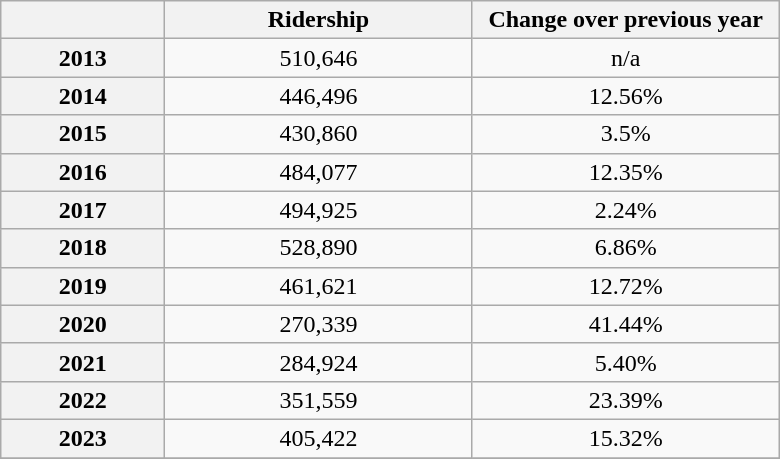<table class="wikitable"  style="text-align:center; width:520px; margin:auto;">
<tr>
<th style="width:50px"></th>
<th style="width:100px">Ridership</th>
<th style="width:100px">Change over previous year</th>
</tr>
<tr>
<th>2013</th>
<td>510,646</td>
<td>n/a</td>
</tr>
<tr>
<th>2014</th>
<td>446,496</td>
<td>12.56%</td>
</tr>
<tr>
<th>2015</th>
<td>430,860</td>
<td>3.5%</td>
</tr>
<tr>
<th>2016</th>
<td>484,077</td>
<td>12.35%</td>
</tr>
<tr>
<th>2017</th>
<td>494,925</td>
<td>2.24%</td>
</tr>
<tr>
<th>2018</th>
<td>528,890</td>
<td>6.86%</td>
</tr>
<tr>
<th>2019</th>
<td>461,621</td>
<td>12.72%</td>
</tr>
<tr>
<th>2020</th>
<td>270,339</td>
<td>41.44%</td>
</tr>
<tr>
<th>2021</th>
<td>284,924</td>
<td>5.40%</td>
</tr>
<tr>
<th>2022</th>
<td>351,559</td>
<td>23.39%</td>
</tr>
<tr>
<th>2023</th>
<td>405,422</td>
<td>15.32%</td>
</tr>
<tr>
</tr>
</table>
